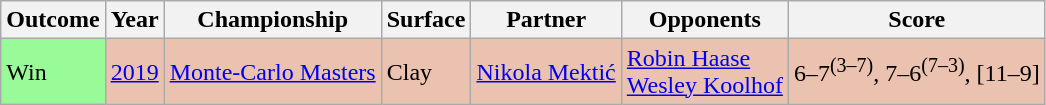<table class="sortable wikitable">
<tr>
<th>Outcome</th>
<th>Year</th>
<th>Championship</th>
<th>Surface</th>
<th>Partner</th>
<th>Opponents</th>
<th class="unsortable">Score</th>
</tr>
<tr style="background:#ebc2af;">
<td bgcolor=98FB98>Win</td>
<td><a href='#'>2019</a></td>
<td><a href='#'>Monte-Carlo Masters</a></td>
<td>Clay</td>
<td> <a href='#'>Nikola Mektić</a></td>
<td> <a href='#'>Robin Haase</a><br> <a href='#'>Wesley Koolhof</a></td>
<td>6–7<sup>(3–7)</sup>, 7–6<sup>(7–3)</sup>, [11–9]</td>
</tr>
</table>
